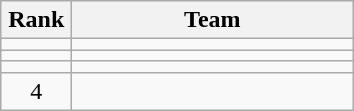<table class="wikitable" style="text-align: center;">
<tr>
<th width=40>Rank</th>
<th width=180>Team</th>
</tr>
<tr align=center>
<td></td>
<td style="text-align:left;"></td>
</tr>
<tr align=center>
<td></td>
<td style="text-align:left;"></td>
</tr>
<tr align=center>
<td></td>
<td style="text-align:left;"></td>
</tr>
<tr align=center>
<td>4</td>
<td style="text-align:left;"></td>
</tr>
</table>
